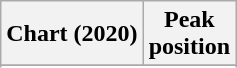<table class="wikitable sortable plainrowheaders" style="text-align:center">
<tr>
<th scope="col">Chart (2020)</th>
<th scope="col">Peak<br>position</th>
</tr>
<tr>
</tr>
<tr>
</tr>
<tr>
</tr>
<tr>
</tr>
</table>
